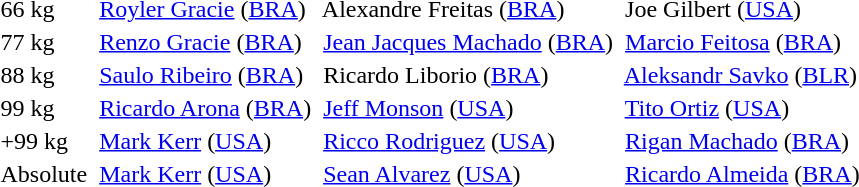<table>
<tr>
<td>66 kg</td>
<td> <a href='#'>Royler Gracie</a> <span>(<a href='#'>BRA</a>)</span></td>
<td> Alexandre Freitas <span>(<a href='#'>BRA</a>)</span></td>
<td> Joe Gilbert <span>(<a href='#'>USA</a>)</span></td>
</tr>
<tr>
<td>77 kg</td>
<td> <a href='#'>Renzo Gracie</a> <span>(<a href='#'>BRA</a>)</span></td>
<td> <a href='#'>Jean Jacques Machado</a> <span>(<a href='#'>BRA</a>)</span></td>
<td> <a href='#'>Marcio Feitosa</a> <span>(<a href='#'>BRA</a>)</span></td>
</tr>
<tr>
<td>88 kg</td>
<td> <a href='#'>Saulo Ribeiro</a> <span>(<a href='#'>BRA</a>)</span></td>
<td> Ricardo Liborio <span>(<a href='#'>BRA</a>)</span></td>
<td> <a href='#'>Aleksandr Savko</a> <span>(<a href='#'>BLR</a>)</span></td>
</tr>
<tr>
<td>99 kg</td>
<td> <a href='#'>Ricardo Arona</a> <span>(<a href='#'>BRA</a>)</span></td>
<td> <a href='#'>Jeff Monson</a> <span>(<a href='#'>USA</a>)</span></td>
<td> <a href='#'>Tito Ortiz</a> <span>(<a href='#'>USA</a>)</span></td>
</tr>
<tr>
<td>+99 kg</td>
<td> <a href='#'>Mark Kerr</a> <span>(<a href='#'>USA</a>)</span></td>
<td> <a href='#'>Ricco Rodriguez</a> <span>(<a href='#'>USA</a>)</span></td>
<td> <a href='#'>Rigan Machado</a> <span>(<a href='#'>BRA</a>)</span></td>
</tr>
<tr>
<td>Absolute</td>
<td> <a href='#'>Mark Kerr</a> <span>(<a href='#'>USA</a>)</span></td>
<td> <a href='#'>Sean Alvarez</a> <span>(<a href='#'>USA</a>)</span></td>
<td> <a href='#'>Ricardo Almeida</a> <span>(<a href='#'>BRA</a>)</span></td>
</tr>
<tr>
</tr>
</table>
